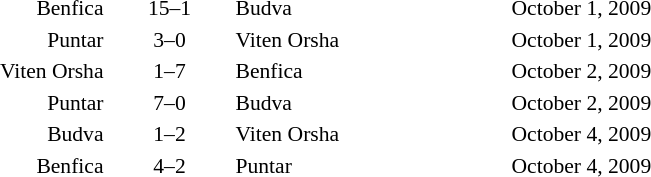<table style="text-align:center; font-size:90%">
<tr>
<th width=180></th>
<th width=80></th>
<th width=180></th>
<th width=200></th>
</tr>
<tr>
<td align=right>Benfica</td>
<td>15–1</td>
<td align=left>Budva</td>
<td align=left>October 1, 2009</td>
</tr>
<tr>
<td align=right>Puntar</td>
<td>3–0</td>
<td align=left>Viten Orsha</td>
<td align=left>October 1, 2009</td>
</tr>
<tr>
<td align=right>Viten Orsha</td>
<td>1–7</td>
<td align=left>Benfica</td>
<td align=left>October 2, 2009</td>
</tr>
<tr>
<td align=right>Puntar</td>
<td>7–0</td>
<td align=left>Budva</td>
<td align=left>October 2, 2009</td>
</tr>
<tr>
<td align=right>Budva</td>
<td>1–2</td>
<td align=left>Viten Orsha</td>
<td align=left>October 4, 2009</td>
</tr>
<tr>
<td align=right>Benfica</td>
<td>4–2</td>
<td align=left>Puntar</td>
<td align=left>October 4, 2009</td>
</tr>
</table>
